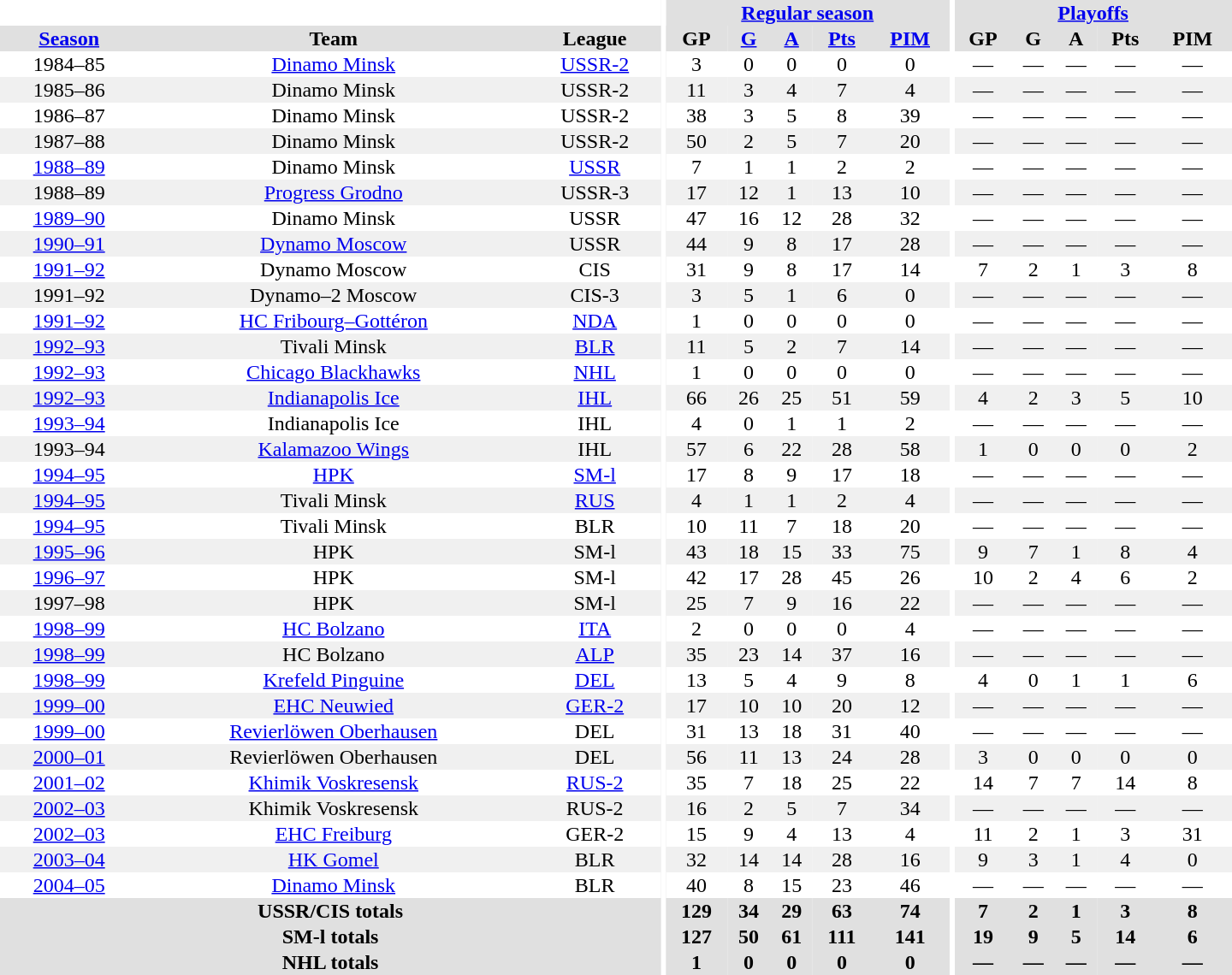<table border="0" cellpadding="1" cellspacing="0" style="text-align:center; width:60em">
<tr bgcolor="#e0e0e0">
<th colspan="3" bgcolor="#ffffff"></th>
<th rowspan="100" bgcolor="#ffffff"></th>
<th colspan="5"><a href='#'>Regular season</a></th>
<th rowspan="100" bgcolor="#ffffff"></th>
<th colspan="5"><a href='#'>Playoffs</a></th>
</tr>
<tr bgcolor="#e0e0e0">
<th><a href='#'>Season</a></th>
<th>Team</th>
<th>League</th>
<th>GP</th>
<th><a href='#'>G</a></th>
<th><a href='#'>A</a></th>
<th><a href='#'>Pts</a></th>
<th><a href='#'>PIM</a></th>
<th>GP</th>
<th>G</th>
<th>A</th>
<th>Pts</th>
<th>PIM</th>
</tr>
<tr>
<td>1984–85</td>
<td><a href='#'>Dinamo Minsk</a></td>
<td><a href='#'>USSR-2</a></td>
<td>3</td>
<td>0</td>
<td>0</td>
<td>0</td>
<td>0</td>
<td>—</td>
<td>—</td>
<td>—</td>
<td>—</td>
<td>—</td>
</tr>
<tr bgcolor="#f0f0f0">
<td>1985–86</td>
<td>Dinamo Minsk</td>
<td>USSR-2</td>
<td>11</td>
<td>3</td>
<td>4</td>
<td>7</td>
<td>4</td>
<td>—</td>
<td>—</td>
<td>—</td>
<td>—</td>
<td>—</td>
</tr>
<tr>
<td>1986–87</td>
<td>Dinamo Minsk</td>
<td>USSR-2</td>
<td>38</td>
<td>3</td>
<td>5</td>
<td>8</td>
<td>39</td>
<td>—</td>
<td>—</td>
<td>—</td>
<td>—</td>
<td>—</td>
</tr>
<tr bgcolor="#f0f0f0">
<td>1987–88</td>
<td>Dinamo Minsk</td>
<td>USSR-2</td>
<td>50</td>
<td>2</td>
<td>5</td>
<td>7</td>
<td>20</td>
<td>—</td>
<td>—</td>
<td>—</td>
<td>—</td>
<td>—</td>
</tr>
<tr>
<td><a href='#'>1988–89</a></td>
<td>Dinamo Minsk</td>
<td><a href='#'>USSR</a></td>
<td>7</td>
<td>1</td>
<td>1</td>
<td>2</td>
<td>2</td>
<td>—</td>
<td>—</td>
<td>—</td>
<td>—</td>
<td>—</td>
</tr>
<tr bgcolor="#f0f0f0">
<td>1988–89</td>
<td><a href='#'>Progress Grodno</a></td>
<td>USSR-3</td>
<td>17</td>
<td>12</td>
<td>1</td>
<td>13</td>
<td>10</td>
<td>—</td>
<td>—</td>
<td>—</td>
<td>—</td>
<td>—</td>
</tr>
<tr>
<td><a href='#'>1989–90</a></td>
<td>Dinamo Minsk</td>
<td>USSR</td>
<td>47</td>
<td>16</td>
<td>12</td>
<td>28</td>
<td>32</td>
<td>—</td>
<td>—</td>
<td>—</td>
<td>—</td>
<td>—</td>
</tr>
<tr bgcolor="#f0f0f0">
<td><a href='#'>1990–91</a></td>
<td><a href='#'>Dynamo Moscow</a></td>
<td>USSR</td>
<td>44</td>
<td>9</td>
<td>8</td>
<td>17</td>
<td>28</td>
<td>—</td>
<td>—</td>
<td>—</td>
<td>—</td>
<td>—</td>
</tr>
<tr>
<td><a href='#'>1991–92</a></td>
<td>Dynamo Moscow</td>
<td>CIS</td>
<td>31</td>
<td>9</td>
<td>8</td>
<td>17</td>
<td>14</td>
<td>7</td>
<td>2</td>
<td>1</td>
<td>3</td>
<td>8</td>
</tr>
<tr bgcolor="#f0f0f0">
<td>1991–92</td>
<td>Dynamo–2 Moscow</td>
<td>CIS-3</td>
<td>3</td>
<td>5</td>
<td>1</td>
<td>6</td>
<td>0</td>
<td>—</td>
<td>—</td>
<td>—</td>
<td>—</td>
<td>—</td>
</tr>
<tr>
<td><a href='#'>1991–92</a></td>
<td><a href='#'>HC Fribourg–Gottéron</a></td>
<td><a href='#'>NDA</a></td>
<td>1</td>
<td>0</td>
<td>0</td>
<td>0</td>
<td>0</td>
<td>—</td>
<td>—</td>
<td>—</td>
<td>—</td>
<td>—</td>
</tr>
<tr bgcolor="#f0f0f0">
<td><a href='#'>1992–93</a></td>
<td>Tivali Minsk</td>
<td><a href='#'>BLR</a></td>
<td>11</td>
<td>5</td>
<td>2</td>
<td>7</td>
<td>14</td>
<td>—</td>
<td>—</td>
<td>—</td>
<td>—</td>
<td>—</td>
</tr>
<tr>
<td><a href='#'>1992–93</a></td>
<td><a href='#'>Chicago Blackhawks</a></td>
<td><a href='#'>NHL</a></td>
<td>1</td>
<td>0</td>
<td>0</td>
<td>0</td>
<td>0</td>
<td>—</td>
<td>—</td>
<td>—</td>
<td>—</td>
<td>—</td>
</tr>
<tr bgcolor="#f0f0f0">
<td><a href='#'>1992–93</a></td>
<td><a href='#'>Indianapolis Ice</a></td>
<td><a href='#'>IHL</a></td>
<td>66</td>
<td>26</td>
<td>25</td>
<td>51</td>
<td>59</td>
<td>4</td>
<td>2</td>
<td>3</td>
<td>5</td>
<td>10</td>
</tr>
<tr>
<td><a href='#'>1993–94</a></td>
<td>Indianapolis Ice</td>
<td>IHL</td>
<td>4</td>
<td>0</td>
<td>1</td>
<td>1</td>
<td>2</td>
<td>—</td>
<td>—</td>
<td>—</td>
<td>—</td>
<td>—</td>
</tr>
<tr bgcolor="#f0f0f0">
<td>1993–94</td>
<td><a href='#'>Kalamazoo Wings</a></td>
<td>IHL</td>
<td>57</td>
<td>6</td>
<td>22</td>
<td>28</td>
<td>58</td>
<td>1</td>
<td>0</td>
<td>0</td>
<td>0</td>
<td>2</td>
</tr>
<tr>
<td><a href='#'>1994–95</a></td>
<td><a href='#'>HPK</a></td>
<td><a href='#'>SM-l</a></td>
<td>17</td>
<td>8</td>
<td>9</td>
<td>17</td>
<td>18</td>
<td>—</td>
<td>—</td>
<td>—</td>
<td>—</td>
<td>—</td>
</tr>
<tr bgcolor="#f0f0f0">
<td><a href='#'>1994–95</a></td>
<td>Tivali Minsk</td>
<td><a href='#'>RUS</a></td>
<td>4</td>
<td>1</td>
<td>1</td>
<td>2</td>
<td>4</td>
<td>—</td>
<td>—</td>
<td>—</td>
<td>—</td>
<td>—</td>
</tr>
<tr>
<td><a href='#'>1994–95</a></td>
<td>Tivali Minsk</td>
<td>BLR</td>
<td>10</td>
<td>11</td>
<td>7</td>
<td>18</td>
<td>20</td>
<td>—</td>
<td>—</td>
<td>—</td>
<td>—</td>
<td>—</td>
</tr>
<tr bgcolor="#f0f0f0">
<td><a href='#'>1995–96</a></td>
<td>HPK</td>
<td>SM-l</td>
<td>43</td>
<td>18</td>
<td>15</td>
<td>33</td>
<td>75</td>
<td>9</td>
<td>7</td>
<td>1</td>
<td>8</td>
<td>4</td>
</tr>
<tr>
<td><a href='#'>1996–97</a></td>
<td>HPK</td>
<td>SM-l</td>
<td>42</td>
<td>17</td>
<td>28</td>
<td>45</td>
<td>26</td>
<td>10</td>
<td>2</td>
<td>4</td>
<td>6</td>
<td>2</td>
</tr>
<tr bgcolor="#f0f0f0">
<td>1997–98</td>
<td>HPK</td>
<td>SM-l</td>
<td>25</td>
<td>7</td>
<td>9</td>
<td>16</td>
<td>22</td>
<td>—</td>
<td>—</td>
<td>—</td>
<td>—</td>
<td>—</td>
</tr>
<tr>
<td><a href='#'>1998–99</a></td>
<td><a href='#'>HC Bolzano</a></td>
<td><a href='#'>ITA</a></td>
<td>2</td>
<td>0</td>
<td>0</td>
<td>0</td>
<td>4</td>
<td>—</td>
<td>—</td>
<td>—</td>
<td>—</td>
<td>—</td>
</tr>
<tr bgcolor="#f0f0f0">
<td><a href='#'>1998–99</a></td>
<td>HC Bolzano</td>
<td><a href='#'>ALP</a></td>
<td>35</td>
<td>23</td>
<td>14</td>
<td>37</td>
<td>16</td>
<td>—</td>
<td>—</td>
<td>—</td>
<td>—</td>
<td>—</td>
</tr>
<tr>
<td><a href='#'>1998–99</a></td>
<td><a href='#'>Krefeld Pinguine</a></td>
<td><a href='#'>DEL</a></td>
<td>13</td>
<td>5</td>
<td>4</td>
<td>9</td>
<td>8</td>
<td>4</td>
<td>0</td>
<td>1</td>
<td>1</td>
<td>6</td>
</tr>
<tr bgcolor="#f0f0f0">
<td><a href='#'>1999–00</a></td>
<td><a href='#'>EHC Neuwied</a></td>
<td><a href='#'>GER-2</a></td>
<td>17</td>
<td>10</td>
<td>10</td>
<td>20</td>
<td>12</td>
<td>—</td>
<td>—</td>
<td>—</td>
<td>—</td>
<td>—</td>
</tr>
<tr>
<td><a href='#'>1999–00</a></td>
<td><a href='#'>Revierlöwen Oberhausen</a></td>
<td>DEL</td>
<td>31</td>
<td>13</td>
<td>18</td>
<td>31</td>
<td>40</td>
<td>—</td>
<td>—</td>
<td>—</td>
<td>—</td>
<td>—</td>
</tr>
<tr bgcolor="#f0f0f0">
<td><a href='#'>2000–01</a></td>
<td>Revierlöwen Oberhausen</td>
<td>DEL</td>
<td>56</td>
<td>11</td>
<td>13</td>
<td>24</td>
<td>28</td>
<td>3</td>
<td>0</td>
<td>0</td>
<td>0</td>
<td>0</td>
</tr>
<tr>
<td><a href='#'>2001–02</a></td>
<td><a href='#'>Khimik Voskresensk</a></td>
<td><a href='#'>RUS-2</a></td>
<td>35</td>
<td>7</td>
<td>18</td>
<td>25</td>
<td>22</td>
<td>14</td>
<td>7</td>
<td>7</td>
<td>14</td>
<td>8</td>
</tr>
<tr bgcolor="#f0f0f0">
<td><a href='#'>2002–03</a></td>
<td>Khimik Voskresensk</td>
<td>RUS-2</td>
<td>16</td>
<td>2</td>
<td>5</td>
<td>7</td>
<td>34</td>
<td>—</td>
<td>—</td>
<td>—</td>
<td>—</td>
<td>—</td>
</tr>
<tr>
<td><a href='#'>2002–03</a></td>
<td><a href='#'>EHC Freiburg</a></td>
<td>GER-2</td>
<td>15</td>
<td>9</td>
<td>4</td>
<td>13</td>
<td>4</td>
<td>11</td>
<td>2</td>
<td>1</td>
<td>3</td>
<td>31</td>
</tr>
<tr bgcolor="#f0f0f0">
<td><a href='#'>2003–04</a></td>
<td><a href='#'>HK Gomel</a></td>
<td>BLR</td>
<td>32</td>
<td>14</td>
<td>14</td>
<td>28</td>
<td>16</td>
<td>9</td>
<td>3</td>
<td>1</td>
<td>4</td>
<td>0</td>
</tr>
<tr>
<td><a href='#'>2004–05</a></td>
<td><a href='#'>Dinamo Minsk</a></td>
<td>BLR</td>
<td>40</td>
<td>8</td>
<td>15</td>
<td>23</td>
<td>46</td>
<td>—</td>
<td>—</td>
<td>—</td>
<td>—</td>
<td>—</td>
</tr>
<tr bgcolor="#e0e0e0">
<th colspan="3">USSR/CIS totals</th>
<th>129</th>
<th>34</th>
<th>29</th>
<th>63</th>
<th>74</th>
<th>7</th>
<th>2</th>
<th>1</th>
<th>3</th>
<th>8</th>
</tr>
<tr bgcolor="#e0e0e0">
<th colspan="3">SM-l totals</th>
<th>127</th>
<th>50</th>
<th>61</th>
<th>111</th>
<th>141</th>
<th>19</th>
<th>9</th>
<th>5</th>
<th>14</th>
<th>6</th>
</tr>
<tr bgcolor="#e0e0e0">
<th colspan="3">NHL totals</th>
<th>1</th>
<th>0</th>
<th>0</th>
<th>0</th>
<th>0</th>
<th>—</th>
<th>—</th>
<th>—</th>
<th>—</th>
<th>—</th>
</tr>
</table>
